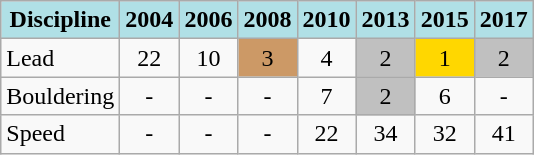<table class="wikitable" style="text-align: center;">
<tr>
<th style="background: #b0e0e6;">Discipline</th>
<th style="background: #b0e0e6;">2004</th>
<th style="background: #b0e0e6;">2006</th>
<th style="background: #b0e0e6;">2008</th>
<th style="background: #b0e0e6;">2010</th>
<th style="background: #b0e0e6;">2013</th>
<th style="background: #b0e0e6;">2015</th>
<th style="background: #b0e0e6;">2017</th>
</tr>
<tr>
<td align="left">Lead</td>
<td>22</td>
<td>10</td>
<td style="background: #cc9966;">3</td>
<td>4</td>
<td style="background: silver;">2</td>
<td style="background: gold;">1</td>
<td style="background: silver;">2</td>
</tr>
<tr>
<td align="left">Bouldering</td>
<td>-</td>
<td>-</td>
<td>-</td>
<td>7</td>
<td style="background: silver;">2</td>
<td>6</td>
<td>-</td>
</tr>
<tr>
<td align="left">Speed</td>
<td>-</td>
<td>-</td>
<td>-</td>
<td>22</td>
<td>34</td>
<td>32</td>
<td>41</td>
</tr>
</table>
